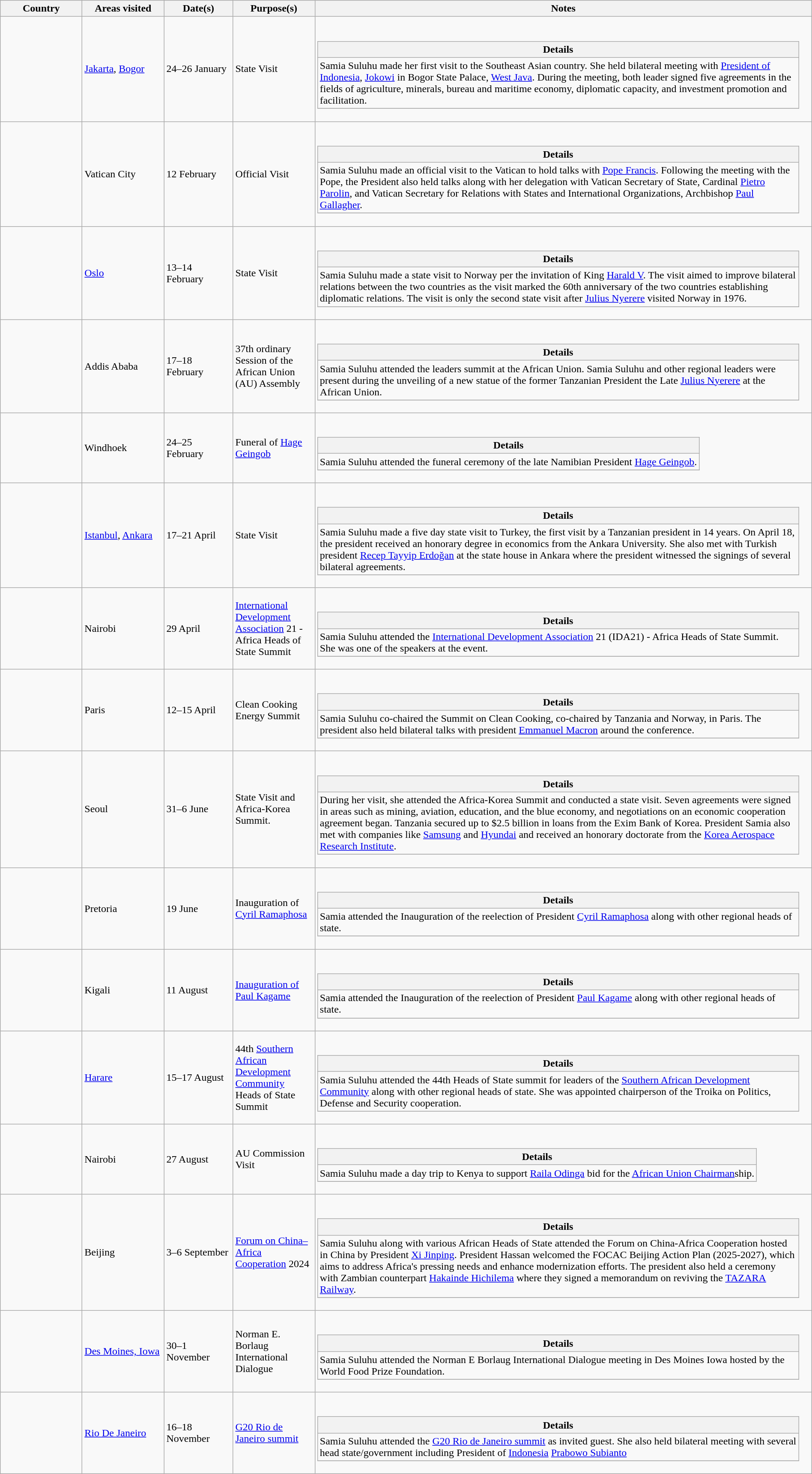<table class="wikitable outercollapse sortable" style="margin: 1em auto 1em auto">
<tr>
<th width="120">Country</th>
<th width="120">Areas visited</th>
<th width="100">Date(s)</th>
<th width="120">Purpose(s)</th>
<th>Notes</th>
</tr>
<tr>
<td></td>
<td><a href='#'>Jakarta</a>, <a href='#'>Bogor</a></td>
<td>24–26 January</td>
<td>State Visit</td>
<td><br><table class="wikitable collapsible innercollapse">
<tr>
<th>Details</th>
</tr>
<tr>
<td>Samia Suluhu made her first visit to the Southeast Asian country. She held bilateral meeting with <a href='#'>President of Indonesia</a>, <a href='#'>Jokowi</a> in Bogor State Palace, <a href='#'>West Java</a>. During the meeting, both leader signed five agreements in the fields of agriculture, minerals, bureau and maritime economy, diplomatic capacity, and investment promotion and facilitation.</td>
</tr>
<tr>
</tr>
</table>
</td>
</tr>
<tr>
<td></td>
<td>Vatican City</td>
<td>12 February</td>
<td>Official Visit</td>
<td><br><table class="wikitable collapsible innercollapse">
<tr>
<th>Details</th>
</tr>
<tr>
<td>Samia Suluhu made an official visit to the Vatican to hold talks with <a href='#'>Pope Francis</a>. Following the meeting with the Pope, the President also held talks along with her delegation with Vatican Secretary of State, Cardinal <a href='#'>Pietro Parolin</a>, and Vatican Secretary for Relations with States and International Organizations, Archbishop <a href='#'>Paul Gallagher</a>.</td>
</tr>
<tr>
</tr>
</table>
</td>
</tr>
<tr>
<td></td>
<td><a href='#'>Oslo</a></td>
<td>13–14 February</td>
<td>State Visit</td>
<td><br><table class="wikitable collapsible innercollapse">
<tr>
<th>Details</th>
</tr>
<tr>
<td>Samia Suluhu made a state visit to Norway per the invitation of King <a href='#'>Harald V</a>. The visit aimed to improve bilateral relations between the two countries as the visit marked the 60th anniversary of the two countries establishing diplomatic relations. The visit is only the second state visit after <a href='#'>Julius Nyerere</a> visited Norway in 1976.</td>
</tr>
<tr>
</tr>
</table>
</td>
</tr>
<tr>
<td></td>
<td>Addis Ababa</td>
<td>17–18 February</td>
<td>37th ordinary Session of the African Union (AU) Assembly</td>
<td><br><table class="wikitable collapsible innercollapse">
<tr>
<th>Details</th>
</tr>
<tr>
<td>Samia Suluhu attended the leaders summit at the African Union. Samia Suluhu and other regional leaders were present during the unveiling of a new statue of the former Tanzanian President the Late <a href='#'>Julius Nyerere</a> at the African Union.</td>
</tr>
<tr>
</tr>
</table>
</td>
</tr>
<tr>
<td></td>
<td>Windhoek</td>
<td>24–25 February</td>
<td>Funeral of <a href='#'>Hage Geingob</a></td>
<td><br><table class="wikitable collapsible innercollapse">
<tr>
<th>Details</th>
</tr>
<tr>
<td>Samia Suluhu attended the funeral ceremony of the late Namibian President <a href='#'>Hage Geingob</a>.</td>
</tr>
<tr>
</tr>
</table>
</td>
</tr>
<tr>
<td></td>
<td><a href='#'>Istanbul</a>, <a href='#'>Ankara</a></td>
<td>17–21 April</td>
<td>State Visit</td>
<td><br><table class="wikitable collapsible innercollapse">
<tr>
<th>Details</th>
</tr>
<tr>
<td>Samia Suluhu made a five day state visit to Turkey, the first visit by a Tanzanian president in 14 years. On April 18, the president received an honorary degree in economics from the Ankara University. She also met with Turkish president <a href='#'>Recep Tayyip Erdoğan</a> at the state house in Ankara where the president witnessed the signings of several bilateral agreements.</td>
</tr>
<tr>
</tr>
</table>
</td>
</tr>
<tr>
<td></td>
<td>Nairobi</td>
<td>29 April</td>
<td><a href='#'>International Development Association</a> 21 - Africa Heads of State Summit</td>
<td><br><table class="wikitable collapsible innercollapse">
<tr>
<th>Details</th>
</tr>
<tr>
<td>Samia Suluhu attended the <a href='#'>International Development Association</a> 21 (IDA21) - Africa Heads of State Summit. She was one of the speakers at the event.</td>
</tr>
<tr>
</tr>
</table>
</td>
</tr>
<tr>
<td></td>
<td>Paris</td>
<td>12–15 April</td>
<td>Clean Cooking Energy Summit</td>
<td><br><table class="wikitable collapsible innercollapse">
<tr>
<th>Details</th>
</tr>
<tr>
<td>Samia Suluhu co-chaired the Summit on Clean Cooking, co-chaired by Tanzania and Norway, in Paris. The president also held bilateral talks with president <a href='#'>Emmanuel Macron</a> around the conference.</td>
</tr>
<tr>
</tr>
</table>
</td>
</tr>
<tr>
<td></td>
<td>Seoul</td>
<td>31–6 June</td>
<td>State Visit and Africa-Korea Summit.</td>
<td><br><table class="wikitable collapsible innercollapse">
<tr>
<th>Details</th>
</tr>
<tr>
<td>During her visit, she attended the Africa-Korea Summit and conducted a state visit. Seven agreements were signed in areas such as mining, aviation, education, and the blue economy, and negotiations on an economic cooperation agreement began. Tanzania secured up to $2.5 billion in loans from the Exim Bank of Korea. President Samia also met with companies like <a href='#'>Samsung</a> and <a href='#'>Hyundai</a> and received an honorary doctorate from the <a href='#'>Korea Aerospace Research Institute</a>.</td>
</tr>
<tr>
</tr>
</table>
</td>
</tr>
<tr>
<td></td>
<td>Pretoria</td>
<td>19 June</td>
<td>Inauguration of <a href='#'>Cyril Ramaphosa</a></td>
<td><br><table class="wikitable collapsible innercollapse">
<tr>
<th>Details</th>
</tr>
<tr>
<td>Samia attended the Inauguration of the reelection of President <a href='#'>Cyril Ramaphosa</a> along with other regional heads of state.</td>
</tr>
<tr>
</tr>
</table>
</td>
</tr>
<tr>
<td></td>
<td>Kigali</td>
<td>11 August</td>
<td><a href='#'>Inauguration of Paul Kagame</a></td>
<td><br><table class="wikitable collapsible innercollapse">
<tr>
<th>Details</th>
</tr>
<tr>
<td>Samia attended the Inauguration of the reelection of President <a href='#'>Paul Kagame</a> along with other regional heads of state.</td>
</tr>
<tr>
</tr>
</table>
</td>
</tr>
<tr>
<td></td>
<td><a href='#'>Harare</a></td>
<td>15–17 August</td>
<td>44th <a href='#'>Southern African Development Community</a> Heads of State Summit</td>
<td><br><table class="wikitable collapsible innercollapse">
<tr>
<th>Details</th>
</tr>
<tr>
<td>Samia Suluhu attended the 44th Heads of State summit for leaders of the <a href='#'>Southern African Development Community</a> along with other regional heads of state. She was appointed chairperson of the Troika on Politics, Defense and Security cooperation.</td>
</tr>
<tr>
</tr>
</table>
</td>
</tr>
<tr>
<td></td>
<td>Nairobi</td>
<td>27 August</td>
<td>AU Commission Visit</td>
<td><br><table class="wikitable collapsible innercollapse">
<tr>
<th>Details</th>
</tr>
<tr>
<td>Samia Suluhu made a day trip to Kenya to support <a href='#'>Raila Odinga</a> bid for the <a href='#'>African Union Chairman</a>ship.</td>
</tr>
<tr>
</tr>
</table>
</td>
</tr>
<tr>
<td></td>
<td>Beijing</td>
<td>3–6 September</td>
<td><a href='#'>Forum on China–Africa Cooperation</a> 2024</td>
<td><br><table class="wikitable collapsible innercollapse">
<tr>
<th>Details</th>
</tr>
<tr>
<td>Samia Suluhu along with various African Heads of State attended the Forum on China-Africa Cooperation hosted in China by President <a href='#'>Xi Jinping</a>. President Hassan welcomed the FOCAC Beijing Action Plan (2025-2027), which aims to address Africa's pressing needs and enhance modernization efforts. The president also held a ceremony with Zambian counterpart <a href='#'>Hakainde Hichilema</a> where they signed a memorandum on reviving the <a href='#'>TAZARA Railway</a>.</td>
</tr>
<tr>
</tr>
</table>
</td>
</tr>
<tr>
<td></td>
<td><a href='#'>Des Moines, Iowa</a></td>
<td>30–1 November</td>
<td>Norman E. Borlaug International Dialogue</td>
<td><br><table class="wikitable collapsible innercollapse">
<tr>
<th>Details</th>
</tr>
<tr>
<td>Samia Suluhu attended the Norman E Borlaug International Dialogue meeting in Des Moines Iowa hosted by the World Food Prize Foundation.</td>
</tr>
<tr>
</tr>
</table>
</td>
</tr>
<tr>
<td></td>
<td><a href='#'>Rio De Janeiro</a></td>
<td>16–18 November</td>
<td><a href='#'>G20 Rio de Janeiro summit</a></td>
<td><br><table class="wikitable collapsible innercollapse">
<tr>
<th>Details</th>
</tr>
<tr>
<td>Samia Suluhu attended the <a href='#'>G20 Rio de Janeiro summit</a> as invited guest. She also held bilateral meeting with several head state/government including President of <a href='#'>Indonesia</a> <a href='#'>Prabowo Subianto</a></td>
</tr>
<tr>
</tr>
</table>
</td>
</tr>
</table>
